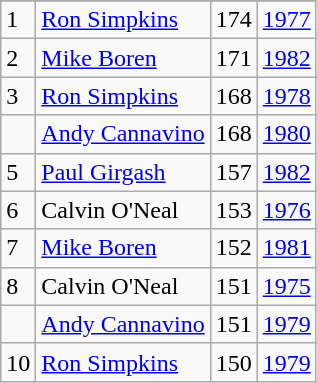<table class="wikitable">
<tr>
</tr>
<tr>
<td>1</td>
<td><a href='#'>Ron Simpkins</a></td>
<td>174</td>
<td><a href='#'>1977</a></td>
</tr>
<tr>
<td>2</td>
<td><a href='#'>Mike Boren</a></td>
<td>171</td>
<td><a href='#'>1982</a></td>
</tr>
<tr>
<td>3</td>
<td><a href='#'>Ron Simpkins</a></td>
<td>168</td>
<td><a href='#'>1978</a></td>
</tr>
<tr>
<td></td>
<td><a href='#'>Andy Cannavino</a></td>
<td>168</td>
<td><a href='#'>1980</a></td>
</tr>
<tr>
<td>5</td>
<td><a href='#'>Paul Girgash</a></td>
<td>157</td>
<td><a href='#'>1982</a></td>
</tr>
<tr>
<td>6</td>
<td>Calvin O'Neal</td>
<td>153</td>
<td><a href='#'>1976</a></td>
</tr>
<tr>
<td>7</td>
<td><a href='#'>Mike Boren</a></td>
<td>152</td>
<td><a href='#'>1981</a></td>
</tr>
<tr>
<td>8</td>
<td>Calvin O'Neal</td>
<td>151</td>
<td><a href='#'>1975</a></td>
</tr>
<tr>
<td></td>
<td><a href='#'>Andy Cannavino</a></td>
<td>151</td>
<td><a href='#'>1979</a></td>
</tr>
<tr>
<td>10</td>
<td><a href='#'>Ron Simpkins</a></td>
<td>150</td>
<td><a href='#'>1979</a></td>
</tr>
</table>
